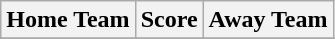<table class="wikitable" style="text-align: center">
<tr>
<th>Home Team</th>
<th>Score</th>
<th>Away Team</th>
</tr>
<tr>
</tr>
</table>
